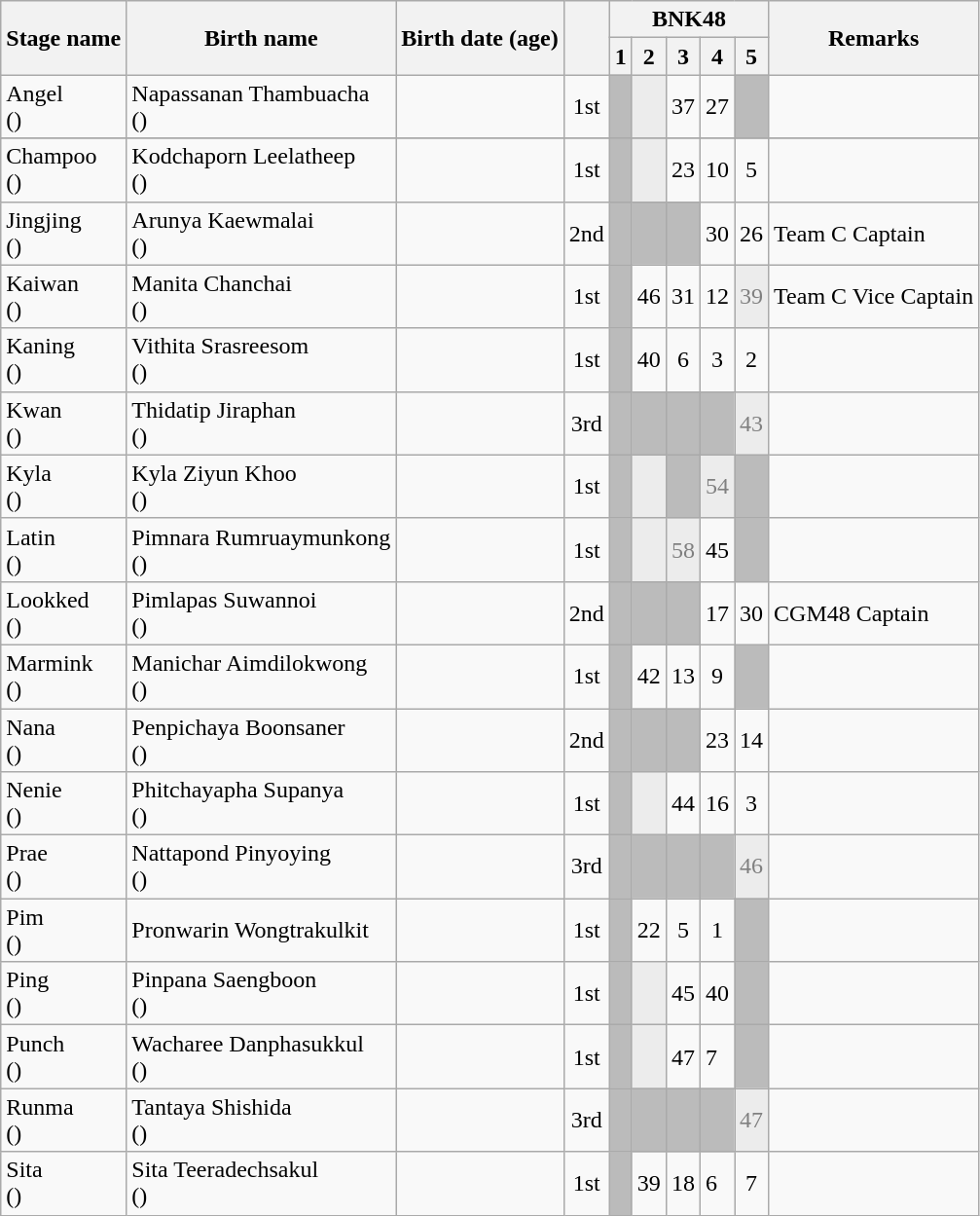<table class="wikitable sortable" style="text-align:left;">
<tr>
<th rowspan="2">Stage name</th>
<th rowspan="2">Birth name</th>
<th rowspan="2">Birth date (age)</th>
<th rowspan="2"></th>
<th colspan="5" class="unsortable">BNK48<br></th>
<th rowspan="2">Remarks</th>
</tr>
<tr style="vertical-align:top;">
<th data-sort-type="number">1</th>
<th data-sort-type="number">2</th>
<th data-sort-type="number">3</th>
<th data-sort-type="number">4</th>
<th data-sort-type="number">5</th>
</tr>
<tr>
<td>Angel<br>()</td>
<td>Napassanan Thambuacha<br>()</td>
<td></td>
<td style="text-align:center;">1st</td>
<td style="background:#bbb;"> </td>
<td style="background:#ececec; text-align:center; color:gray;"></td>
<td style="text-align:center;">37</td>
<td style="text-align:center;">27</td>
<td style="background:#bbb;"> </td>
<td></td>
</tr>
<tr>
</tr>
<tr>
<td>Champoo<br>()</td>
<td>Kodchaporn Leelatheep<br>()</td>
<td></td>
<td style="text-align:center;">1st</td>
<td style="background:#bbb;"> </td>
<td style="background:#ececec; text-align:center; color:gray;"></td>
<td style="text-align:center;">23</td>
<td style="text-align:center;">10</td>
<td style="text-align:center;">5</td>
<td></td>
</tr>
<tr>
<td>Jingjing<br>()</td>
<td>Arunya Kaewmalai<br>()</td>
<td></td>
<td style="text-align:center;">2nd</td>
<td style="background:#bbb;"> </td>
<td style="background:#bbb;"> </td>
<td style="background:#bbb;"> </td>
<td style="text-align:center;">30</td>
<td style="text-align:center;">26</td>
<td>Team C Captain</td>
</tr>
<tr>
<td>Kaiwan<br>()</td>
<td>Manita Chanchai<br>()</td>
<td></td>
<td style="text-align:center;">1st</td>
<td style="background:#bbb;"> </td>
<td style="text-align:center;">46</td>
<td style="text-align:center;">31</td>
<td style="text-align:center;">12</td>
<td style="background:#ececec; text-align:center; color:gray;"> 39</td>
<td>Team C Vice Captain</td>
</tr>
<tr>
<td>Kaning<br>()</td>
<td>Vithita Srasreesom<br>()</td>
<td></td>
<td style="text-align:center;">1st</td>
<td style="background:#bbb;"> </td>
<td style="text-align:center;">40</td>
<td style="text-align:center;">6</td>
<td style="text-align:center;">3</td>
<td style="text-align:center;">2</td>
<td></td>
</tr>
<tr>
<td>Kwan<br>()</td>
<td>Thidatip Jiraphan<br>()</td>
<td></td>
<td style="text-align:center;">3rd</td>
<td style="background:#bbb;"> </td>
<td style="background:#bbb;"> </td>
<td style="background:#bbb;"> </td>
<td style="background:#bbb;"> </td>
<td style="background:#ececec; text-align:center; color:gray;">43</td>
<td></td>
</tr>
<tr>
<td>Kyla<br>()</td>
<td>Kyla Ziyun Khoo<br>()</td>
<td></td>
<td style="text-align:center;">1st</td>
<td style="background:#bbb;"> </td>
<td style="background:#ececec; text-align:center; color:gray;"></td>
<td style="background:#bbb;"> </td>
<td style="background:#ececec; text-align:center; color:gray;"> 54</td>
<td style="background:#bbb;"> </td>
<td></td>
</tr>
<tr>
<td>Latin<br>()</td>
<td>Pimnara Rumruaymunkong<br>()</td>
<td></td>
<td style="text-align:center;">1st</td>
<td style="background:#bbb;"> </td>
<td style="background:#ececec; color:gray;"></td>
<td style="background:#ececec; text-align:center; color:gray;">58</td>
<td style="text-align:center;">45</td>
<td style="background:#bbb;"> </td>
<td></td>
</tr>
<tr>
<td>Lookked<br>()</td>
<td>Pimlapas Suwannoi<br>()</td>
<td></td>
<td style="text-align:center;">2nd</td>
<td style="background:#bbb;"> </td>
<td style="background:#bbb;"> </td>
<td style="background:#bbb;"> </td>
<td style="text-align:center;">17</td>
<td style="text-align:center;">30</td>
<td>CGM48 Captain</td>
</tr>
<tr>
<td>Marmink<br>()</td>
<td>Manichar Aimdilokwong<br>()</td>
<td></td>
<td style="text-align:center;">1st</td>
<td style="background:#bbb;"> </td>
<td style="text-align:center;">42</td>
<td style="text-align:center;">13</td>
<td style="text-align:center;">9</td>
<td style="background:#bbb;"> </td>
<td></td>
</tr>
<tr>
<td>Nana<br>()</td>
<td>Penpichaya Boonsaner<br>()</td>
<td></td>
<td style="text-align:center;">2nd</td>
<td style="background:#bbb;"> </td>
<td style="background:#bbb;"> </td>
<td style="background:#bbb;"> </td>
<td style="text-align:center;">23</td>
<td style="text-align:center;">14</td>
<td></td>
</tr>
<tr>
<td>Nenie<br>()</td>
<td>Phitchayapha Supanya<br>()</td>
<td></td>
<td style="text-align:center;">1st</td>
<td style="background:#bbb;"> </td>
<td style="background:#ececec; color:gray;"></td>
<td style="text-align:center;">44</td>
<td style="text-align:center;">16</td>
<td style="text-align:center;">3</td>
<td></td>
</tr>
<tr>
<td>Prae<br>()</td>
<td>Nattapond Pinyoying<br>()</td>
<td></td>
<td style="text-align:center;">3rd</td>
<td style="background:#bbb;"> </td>
<td style="background:#bbb;"> </td>
<td style="background:#bbb;"> </td>
<td style="background:#bbb;"> </td>
<td style="background:#ececec; text-align:center; color:gray;">46</td>
<td></td>
</tr>
<tr>
<td>Pim<br>()</td>
<td>Pronwarin Wongtrakulkit<br></td>
<td></td>
<td style="text-align:center;">1st</td>
<td style="background:#bbb;"> </td>
<td style="text-align:center;">22</td>
<td style="text-align:center;">5</td>
<td style="text-align:center;">1</td>
<td style="background:#bbb;"> </td>
<td></td>
</tr>
<tr>
<td>Ping<br>()</td>
<td>Pinpana Saengboon<br>()</td>
<td></td>
<td style="text-align:center;">1st</td>
<td style="background:#bbb;"> </td>
<td style="background:#ececec; color:gray;"></td>
<td style="text-align:center;">45</td>
<td style="text-align:center;">40</td>
<td style="background:#bbb;"> </td>
<td></td>
</tr>
<tr>
<td>Punch<br>()</td>
<td>Wacharee Danphasukkul<br>()</td>
<td></td>
<td style="text-align:center;">1st</td>
<td style="background:#bbb;"> </td>
<td style="background:#ececec; color:gray;"></td>
<td style="text-align:center;">47</td>
<td vstyle="text-align:center;">7</td>
<td style="background:#bbb;"> </td>
<td></td>
</tr>
<tr>
<td>Runma<br>()</td>
<td>Tantaya Shishida<br>()</td>
<td></td>
<td style="text-align:center;">3rd</td>
<td style="background:#bbb;"> </td>
<td style="background:#bbb;"> </td>
<td style="background:#bbb;"> </td>
<td style="background:#bbb;"> </td>
<td style="background:#ececec; text-align:center; color:gray;">47</td>
<td></td>
</tr>
<tr>
<td>Sita<br>()</td>
<td>Sita Teeradechsakul<br>()</td>
<td></td>
<td style="text-align:center;">1st</td>
<td style="background:#bbb;"> </td>
<td style="text-align:center;">39</td>
<td style="text-align:center;">18</td>
<td vstyle="text-align:center;">6</td>
<td style="text-align:center;">7</td>
<td></td>
</tr>
</table>
